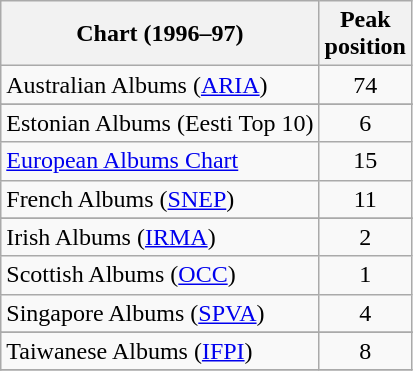<table class="wikitable sortable">
<tr>
<th align="left">Chart (1996–97)</th>
<th align="left">Peak<br>position</th>
</tr>
<tr>
<td align="left">Australian Albums (<a href='#'>ARIA</a>)</td>
<td align="center">74</td>
</tr>
<tr>
</tr>
<tr>
</tr>
<tr>
</tr>
<tr>
<td>Estonian Albums (Eesti Top 10)</td>
<td align="center">6</td>
</tr>
<tr>
<td align="left"><a href='#'>European Albums Chart</a></td>
<td style="text-align:center;">15</td>
</tr>
<tr>
<td>French Albums (<a href='#'>SNEP</a>)</td>
<td align="center">11</td>
</tr>
<tr>
</tr>
<tr>
<td>Irish Albums (<a href='#'>IRMA</a>)</td>
<td align="center">2</td>
</tr>
<tr>
<td align="left">Scottish Albums (<a href='#'>OCC</a>)</td>
<td align="center">1</td>
</tr>
<tr>
<td>Singapore Albums (<a href='#'>SPVA</a>)</td>
<td align="center">4</td>
</tr>
<tr>
</tr>
<tr>
</tr>
<tr>
<td>Taiwanese Albums (<a href='#'>IFPI</a>)</td>
<td align="center">8</td>
</tr>
<tr>
</tr>
</table>
